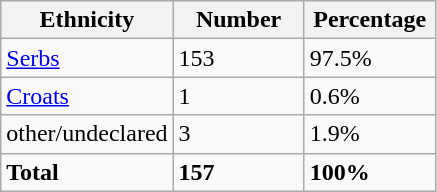<table class="wikitable">
<tr>
<th width="100px">Ethnicity</th>
<th width="80px">Number</th>
<th width="80px">Percentage</th>
</tr>
<tr>
<td><a href='#'>Serbs</a></td>
<td>153</td>
<td>97.5%</td>
</tr>
<tr>
<td><a href='#'>Croats</a></td>
<td>1</td>
<td>0.6%</td>
</tr>
<tr>
<td>other/undeclared</td>
<td>3</td>
<td>1.9%</td>
</tr>
<tr>
<td><strong>Total</strong></td>
<td><strong>157</strong></td>
<td><strong>100%</strong></td>
</tr>
</table>
